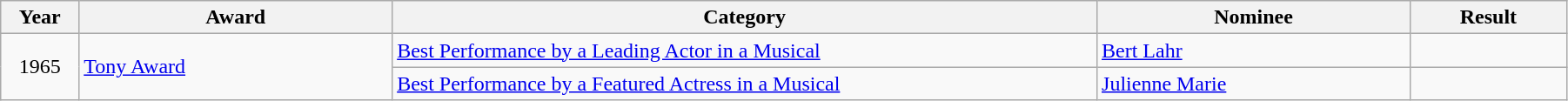<table class="wikitable" width="95%">
<tr>
<th width="5%">Year</th>
<th width="20%">Award</th>
<th width="45%">Category</th>
<th width="20%">Nominee</th>
<th width="10%">Result</th>
</tr>
<tr>
<td rowspan="2" align="center">1965</td>
<td rowspan="2"><a href='#'>Tony Award</a></td>
<td><a href='#'>Best Performance by a Leading Actor in a Musical</a></td>
<td><a href='#'>Bert Lahr</a></td>
<td></td>
</tr>
<tr>
<td><a href='#'>Best Performance by a Featured Actress in a Musical</a></td>
<td><a href='#'>Julienne Marie</a></td>
<td></td>
</tr>
</table>
